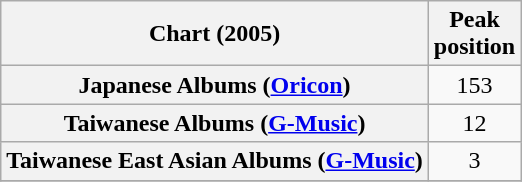<table class="wikitable plainrowheaders sortable" style="text-align:center">
<tr>
<th scope="col">Chart (2005)</th>
<th scope="col">Peak<br>position</th>
</tr>
<tr>
<th scope="row">Japanese Albums (<a href='#'>Oricon</a>)</th>
<td>153</td>
</tr>
<tr>
<th scope="row">Taiwanese Albums (<a href='#'>G-Music</a>)</th>
<td>12</td>
</tr>
<tr>
<th scope="row">Taiwanese East Asian Albums (<a href='#'>G-Music</a>)</th>
<td>3</td>
</tr>
<tr>
</tr>
</table>
